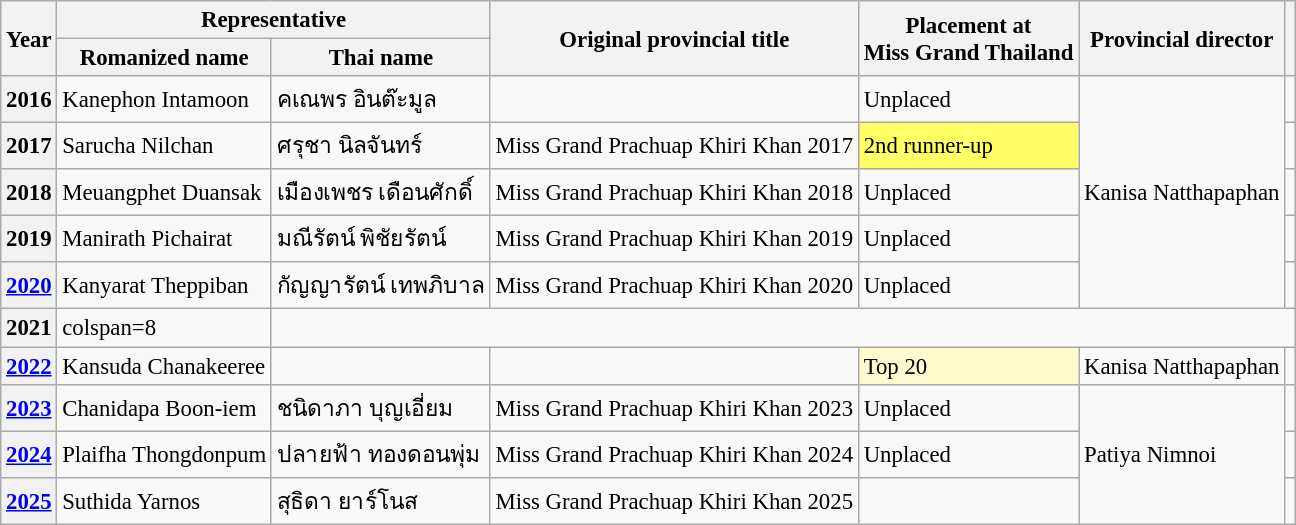<table class="wikitable defaultcenter col2left col3left col6left" style="font-size:95%;">
<tr>
<th rowspan=2>Year</th>
<th colspan=2>Representative</th>
<th rowspan=2>Original provincial title</th>
<th rowspan=2>Placement at<br>Miss Grand Thailand</th>
<th rowspan=2>Provincial director</th>
<th rowspan=2></th>
</tr>
<tr>
<th>Romanized name</th>
<th>Thai name</th>
</tr>
<tr>
<th>2016</th>
<td>Kanephon Intamoon</td>
<td>คเณพร อินต๊ะมูล</td>
<td></td>
<td>Unplaced</td>
<td rowspan=5>Kanisa Natthapaphan</td>
<td></td>
</tr>
<tr>
<th>2017</th>
<td>Sarucha Nilchan</td>
<td>ศรุชา นิลจันทร์</td>
<td>Miss Grand Prachuap Khiri Khan 2017</td>
<td bgcolor=#FFFF66>2nd runner-up</td>
<td></td>
</tr>
<tr>
<th>2018</th>
<td>Meuangphet Duansak</td>
<td>เมืองเพชร เดือนศักดิ์</td>
<td>Miss Grand Prachuap Khiri Khan 2018</td>
<td>Unplaced</td>
<td></td>
</tr>
<tr>
<th>2019</th>
<td>Manirath Pichairat</td>
<td>มณีรัตน์ พิชัยรัตน์</td>
<td>Miss Grand Prachuap Khiri Khan 2019</td>
<td>Unplaced</td>
<td></td>
</tr>
<tr>
<th><a href='#'>2020</a></th>
<td>Kanyarat Theppiban</td>
<td>กัญญารัตน์ เทพภิบาล</td>
<td>Miss Grand Prachuap Khiri Khan 2020</td>
<td>Unplaced</td>
<td></td>
</tr>
<tr>
<th>2021</th>
<td>colspan=8 </td>
</tr>
<tr>
<th><a href='#'>2022</a></th>
<td>Kansuda Chanakeeree</td>
<td></td>
<td></td>
<td bgcolor=#FFFACD>Top 20</td>
<td>Kanisa Natthapaphan</td>
<td></td>
</tr>
<tr>
<th><a href='#'>2023</a></th>
<td>Chanidapa Boon-iem</td>
<td>ชนิดาภา บุญเอี่ยม</td>
<td>Miss Grand Prachuap Khiri Khan 2023</td>
<td>Unplaced</td>
<td rowspan=3>Patiya Nimnoi</td>
<td></td>
</tr>
<tr>
<th><a href='#'>2024</a></th>
<td>Plaifha Thongdonpum</td>
<td>ปลายฟ้า ทองดอนพุ่ม</td>
<td>Miss Grand Prachuap Khiri Khan 2024</td>
<td>Unplaced</td>
<td></td>
</tr>
<tr>
<th><a href='#'>2025</a></th>
<td>Suthida Yarnos</td>
<td>สุธิดา ยาร์โนส</td>
<td>Miss Grand Prachuap Khiri Khan 2025</td>
<td></td>
<td></td>
</tr>
</table>
